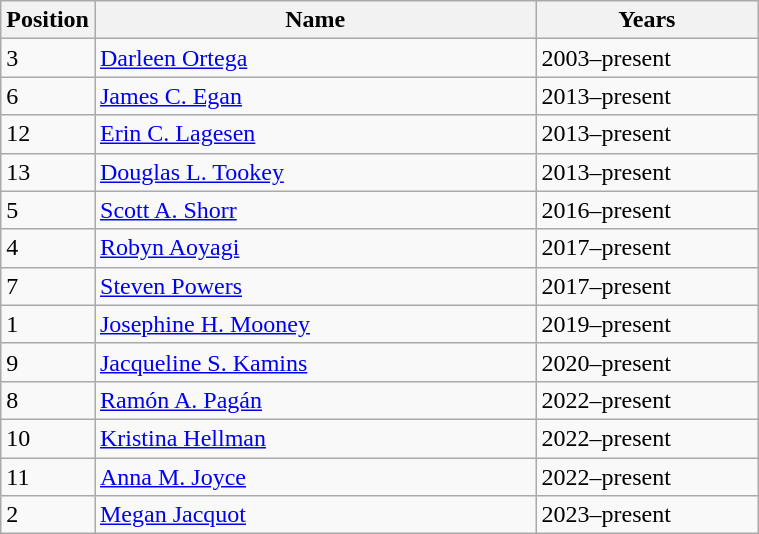<table class="wikitable sortable" style="width:40%">
<tr>
<th width="10%">Position</th>
<th width="60%">Name</th>
<th width="30%">Years</th>
</tr>
<tr valign="top">
<td>3</td>
<td><a href='#'>Darleen Ortega</a></td>
<td>2003–present</td>
</tr>
<tr valign="top">
<td>6</td>
<td><a href='#'>James C. Egan</a></td>
<td>2013–present</td>
</tr>
<tr valign="top">
<td>12</td>
<td><a href='#'>Erin C. Lagesen</a></td>
<td>2013–present</td>
</tr>
<tr valign="top">
<td>13</td>
<td><a href='#'>Douglas L. Tookey</a></td>
<td>2013–present</td>
</tr>
<tr valign="top">
<td>5</td>
<td><a href='#'>Scott A. Shorr</a></td>
<td>2016–present</td>
</tr>
<tr valign="top">
<td>4</td>
<td><a href='#'>Robyn Aoyagi</a></td>
<td>2017–present</td>
</tr>
<tr valign="top">
<td>7</td>
<td><a href='#'>Steven Powers</a></td>
<td>2017–present</td>
</tr>
<tr valign="top">
<td>1</td>
<td><a href='#'>Josephine H. Mooney</a></td>
<td>2019–present</td>
</tr>
<tr valign="top">
<td>9</td>
<td><a href='#'>Jacqueline S. Kamins</a></td>
<td>2020–present</td>
</tr>
<tr valign="top">
<td>8</td>
<td><a href='#'>Ramón A. Pagán</a></td>
<td>2022–present</td>
</tr>
<tr valign="top">
<td>10</td>
<td><a href='#'>Kristina Hellman</a></td>
<td>2022–present</td>
</tr>
<tr valign="top">
<td>11</td>
<td><a href='#'>Anna M. Joyce</a></td>
<td>2022–present</td>
</tr>
<tr valign="top">
<td>2</td>
<td><a href='#'>Megan Jacquot</a></td>
<td>2023–present</td>
</tr>
</table>
